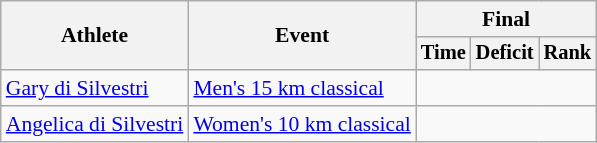<table class="wikitable" style="font-size:90%">
<tr>
<th rowspan="2">Athlete</th>
<th rowspan="2">Event</th>
<th colspan="3">Final</th>
</tr>
<tr style="font-size:95%">
<th>Time</th>
<th>Deficit</th>
<th>Rank</th>
</tr>
<tr align=center>
<td align=left><a href='#'>Gary di Silvestri</a></td>
<td align=left><a href='#'>Men's 15 km classical</a></td>
<td colspan=3></td>
</tr>
<tr align=center>
<td align=left><a href='#'>Angelica di Silvestri</a></td>
<td align=left><a href='#'>Women's 10 km classical</a></td>
<td colspan=3></td>
</tr>
</table>
